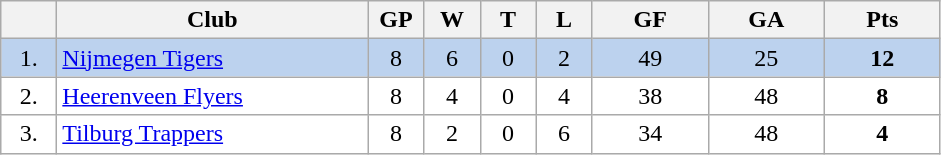<table class="wikitable">
<tr>
<th width="30"></th>
<th width="200">Club</th>
<th width="30">GP</th>
<th width="30">W</th>
<th width="30">T</th>
<th width="30">L</th>
<th width="70">GF</th>
<th width="70">GA</th>
<th width="70">Pts</th>
</tr>
<tr bgcolor="#BCD2EE" align="center">
<td>1.</td>
<td align="left"><a href='#'>Nijmegen Tigers</a></td>
<td>8</td>
<td>6</td>
<td>0</td>
<td>2</td>
<td>49</td>
<td>25</td>
<td><strong>12</strong></td>
</tr>
<tr bgcolor="#FFFFFF" align="center">
<td>2.</td>
<td align="left"><a href='#'>Heerenveen Flyers</a></td>
<td>8</td>
<td>4</td>
<td>0</td>
<td>4</td>
<td>38</td>
<td>48</td>
<td><strong>8</strong></td>
</tr>
<tr bgcolor="#FFFFFF" align="center">
<td>3.</td>
<td align="left"><a href='#'>Tilburg Trappers</a></td>
<td>8</td>
<td>2</td>
<td>0</td>
<td>6</td>
<td>34</td>
<td>48</td>
<td><strong>4</strong></td>
</tr>
</table>
